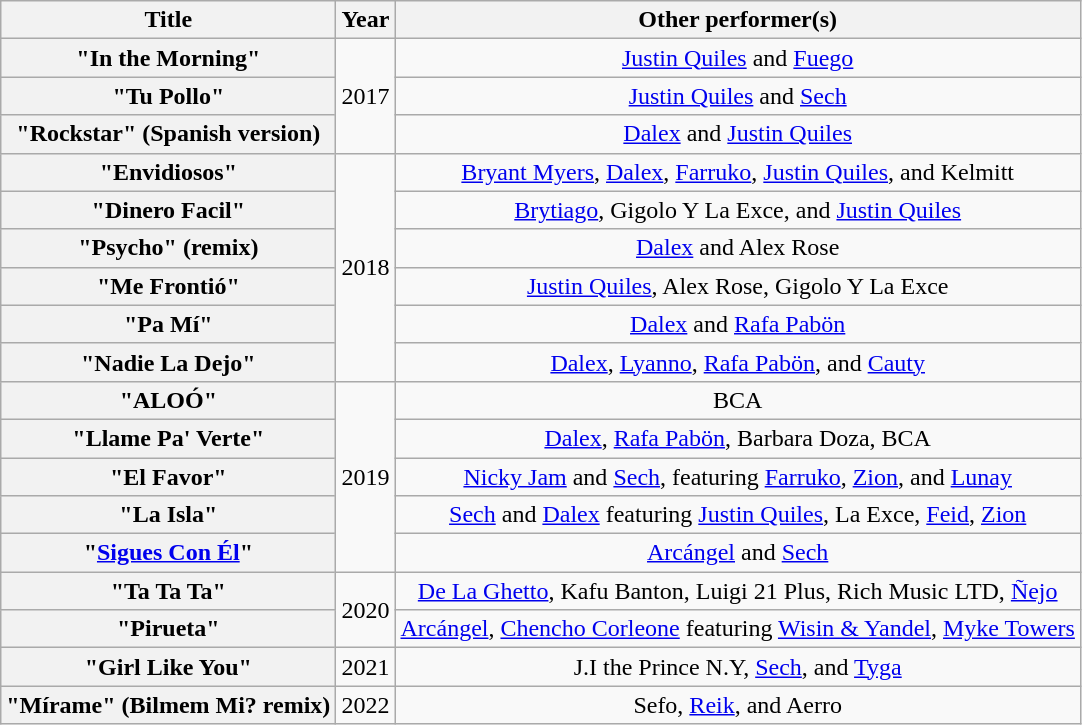<table class="wikitable plainrowheaders" style="text-align:center;">
<tr>
<th scope="col">Title</th>
<th scope="col">Year</th>
<th scope="col">Other performer(s)</th>
</tr>
<tr>
<th scope="row">"In the Morning"</th>
<td rowspan="3">2017</td>
<td><a href='#'>Justin Quiles</a> and <a href='#'>Fuego</a></td>
</tr>
<tr>
<th scope="row">"Tu Pollo"</th>
<td><a href='#'>Justin Quiles</a> and <a href='#'>Sech</a></td>
</tr>
<tr>
<th scope="row">"Rockstar" (Spanish version)</th>
<td><a href='#'>Dalex</a> and <a href='#'>Justin Quiles</a></td>
</tr>
<tr>
<th scope="row">"Envidiosos"</th>
<td rowspan="6">2018</td>
<td><a href='#'>Bryant Myers</a>, <a href='#'>Dalex</a>, <a href='#'>Farruko</a>, <a href='#'>Justin Quiles</a>, and Kelmitt</td>
</tr>
<tr>
<th scope="row">"Dinero Facil"</th>
<td><a href='#'>Brytiago</a>, Gigolo Y La Exce, and <a href='#'>Justin Quiles</a></td>
</tr>
<tr>
<th scope="row">"Psycho" (remix)</th>
<td><a href='#'>Dalex</a> and Alex Rose</td>
</tr>
<tr>
<th scope="row">"Me Frontió"</th>
<td><a href='#'>Justin Quiles</a>, Alex Rose, Gigolo Y La Exce</td>
</tr>
<tr>
<th scope="row">"Pa Mí"</th>
<td><a href='#'>Dalex</a> and <a href='#'>Rafa Pabön</a></td>
</tr>
<tr>
<th scope="row">"Nadie La Dejo"</th>
<td><a href='#'>Dalex</a>, <a href='#'>Lyanno</a>, <a href='#'>Rafa Pabön</a>, and <a href='#'>Cauty</a></td>
</tr>
<tr>
<th scope="row">"ALOÓ"</th>
<td rowspan="5">2019</td>
<td>BCA</td>
</tr>
<tr>
<th scope="row">"Llame Pa' Verte"</th>
<td><a href='#'>Dalex</a>, <a href='#'>Rafa Pabön</a>, Barbara Doza, BCA</td>
</tr>
<tr>
<th scope="row">"El Favor"</th>
<td><a href='#'>Nicky Jam</a> and <a href='#'>Sech</a>, featuring <a href='#'>Farruko</a>, <a href='#'>Zion</a>, and <a href='#'>Lunay</a></td>
</tr>
<tr>
<th scope="row">"La Isla"</th>
<td><a href='#'>Sech</a> and <a href='#'>Dalex</a> featuring <a href='#'>Justin Quiles</a>, La Exce, <a href='#'>Feid</a>, <a href='#'>Zion</a></td>
</tr>
<tr>
<th scope="row">"<a href='#'>Sigues Con Él</a>"</th>
<td><a href='#'>Arcángel</a> and <a href='#'>Sech</a></td>
</tr>
<tr>
<th scope="row">"Ta Ta Ta"</th>
<td rowspan="2">2020</td>
<td><a href='#'>De La Ghetto</a>, Kafu Banton, Luigi 21 Plus, Rich Music LTD, <a href='#'>Ñejo</a></td>
</tr>
<tr>
<th scope="row">"Pirueta"</th>
<td><a href='#'>Arcángel</a>, <a href='#'>Chencho Corleone</a> featuring <a href='#'>Wisin & Yandel</a>, <a href='#'>Myke Towers</a></td>
</tr>
<tr>
<th scope="row">"Girl Like You"</th>
<td>2021</td>
<td>J.I the Prince N.Y, <a href='#'>Sech</a>, and <a href='#'>Tyga</a></td>
</tr>
<tr>
<th scope="row">"Mírame" (Bilmem Mi? remix)</th>
<td>2022</td>
<td>Sefo, <a href='#'>Reik</a>, and Aerro</td>
</tr>
</table>
